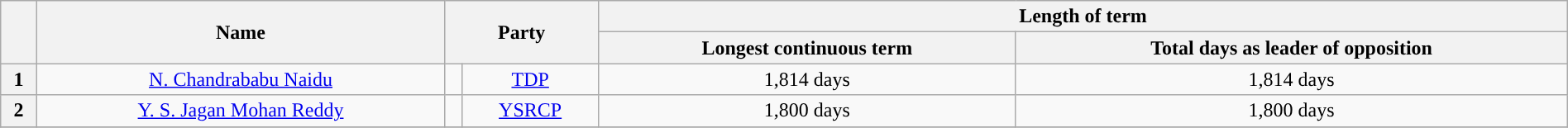<table class="wikitable sortable" style="width:100%; text-align:center">
<tr>
<th data-sort-type=number rowspan = "2"></th>
<th rowspan = "2">Name</th>
<th rowspan = "2" colspan="2">Party</th>
<th colspan = "2">Length of term</th>
</tr>
<tr>
<th>Longest continuous term</th>
<th>Total days as leader of opposition</th>
</tr>
<tr>
<th data-sort-value="1">1</th>
<td><a href='#'>N. Chandrababu Naidu</a></td>
<td style="background-color: "></td>
<td><a href='#'>TDP</a></td>
<td>1,814 days</td>
<td>1,814 days</td>
</tr>
<tr>
<th data-sort-value="2">2</th>
<td><a href='#'>Y. S. Jagan Mohan Reddy</a></td>
<td style="background-color: "></td>
<td><a href='#'>YSRCP</a></td>
<td>1,800 days</td>
<td>1,800 days</td>
</tr>
<tr>
</tr>
</table>
